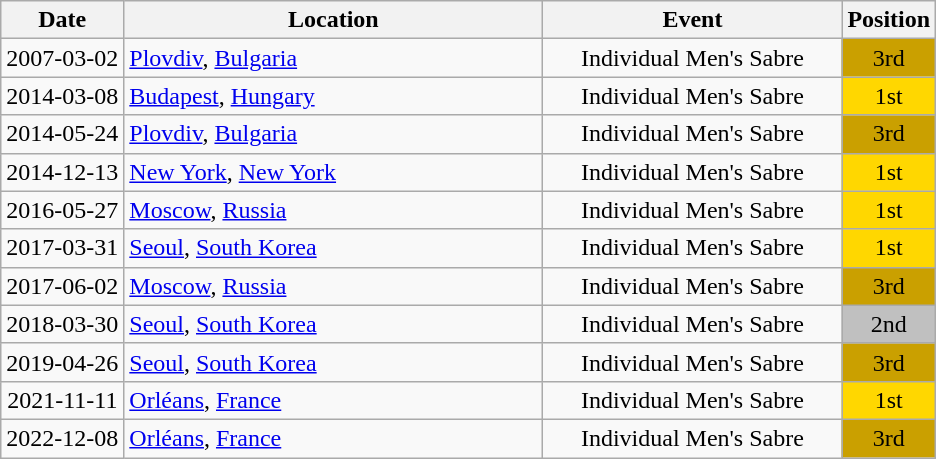<table class="wikitable" style="text-align:center;">
<tr>
<th>Date</th>
<th style="width:17em">Location</th>
<th style="width:12em">Event</th>
<th>Position</th>
</tr>
<tr>
<td>2007-03-02</td>
<td rowspan="1" align="left"> <a href='#'>Plovdiv</a>, <a href='#'>Bulgaria</a></td>
<td>Individual Men's Sabre</td>
<td bgcolor="caramel">3rd</td>
</tr>
<tr>
<td>2014-03-08</td>
<td rowspan="1" align="left"> <a href='#'>Budapest</a>, <a href='#'>Hungary</a></td>
<td>Individual Men's Sabre</td>
<td bgcolor="gold">1st</td>
</tr>
<tr>
<td>2014-05-24</td>
<td rowspan="1" align="left"> <a href='#'>Plovdiv</a>, <a href='#'>Bulgaria</a></td>
<td>Individual Men's Sabre</td>
<td bgcolor="caramel">3rd</td>
</tr>
<tr>
<td>2014-12-13</td>
<td rowspan="1" align="left"> <a href='#'>New York</a>, <a href='#'>New York</a></td>
<td>Individual Men's Sabre</td>
<td bgcolor="gold">1st</td>
</tr>
<tr>
<td>2016-05-27</td>
<td rowspan="1" align="left"> <a href='#'>Moscow</a>, <a href='#'>Russia</a></td>
<td>Individual Men's Sabre</td>
<td bgcolor="gold">1st</td>
</tr>
<tr>
<td>2017-03-31</td>
<td rowspan="1" align="left"> <a href='#'>Seoul</a>, <a href='#'>South Korea</a></td>
<td>Individual Men's Sabre</td>
<td bgcolor="gold">1st</td>
</tr>
<tr>
<td>2017-06-02</td>
<td rowspan="1" align="left"> <a href='#'>Moscow</a>, <a href='#'>Russia</a></td>
<td>Individual Men's Sabre</td>
<td bgcolor="caramel">3rd</td>
</tr>
<tr>
<td>2018-03-30</td>
<td rowspan="1" align="left"> <a href='#'>Seoul</a>, <a href='#'>South Korea</a></td>
<td>Individual Men's Sabre</td>
<td bgcolor="silver">2nd</td>
</tr>
<tr>
<td rowspan="1">2019-04-26</td>
<td rowspan="1" align="left"> <a href='#'>Seoul</a>, <a href='#'>South Korea</a></td>
<td>Individual Men's Sabre</td>
<td bgcolor="caramel">3rd</td>
</tr>
<tr>
<td>2021-11-11</td>
<td rowspan="1" align="left"> <a href='#'>Orléans</a>, <a href='#'>France</a></td>
<td>Individual Men's Sabre</td>
<td bgcolor="gold">1st</td>
</tr>
<tr>
<td>2022-12-08</td>
<td rowspan="1" align="left"> <a href='#'>Orléans</a>, <a href='#'>France</a></td>
<td>Individual Men's Sabre</td>
<td bgcolor="caramel">3rd</td>
</tr>
</table>
